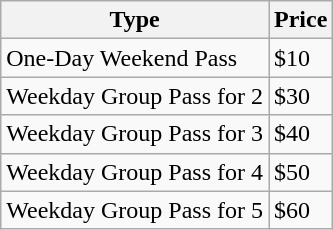<table class="wikitable">
<tr>
<th>Type</th>
<th>Price</th>
</tr>
<tr>
<td>One-Day Weekend Pass</td>
<td>$10</td>
</tr>
<tr>
<td>Weekday Group Pass for 2</td>
<td>$30</td>
</tr>
<tr>
<td>Weekday Group Pass for 3</td>
<td>$40</td>
</tr>
<tr>
<td>Weekday Group Pass for 4</td>
<td>$50</td>
</tr>
<tr>
<td>Weekday Group Pass for 5</td>
<td>$60</td>
</tr>
</table>
